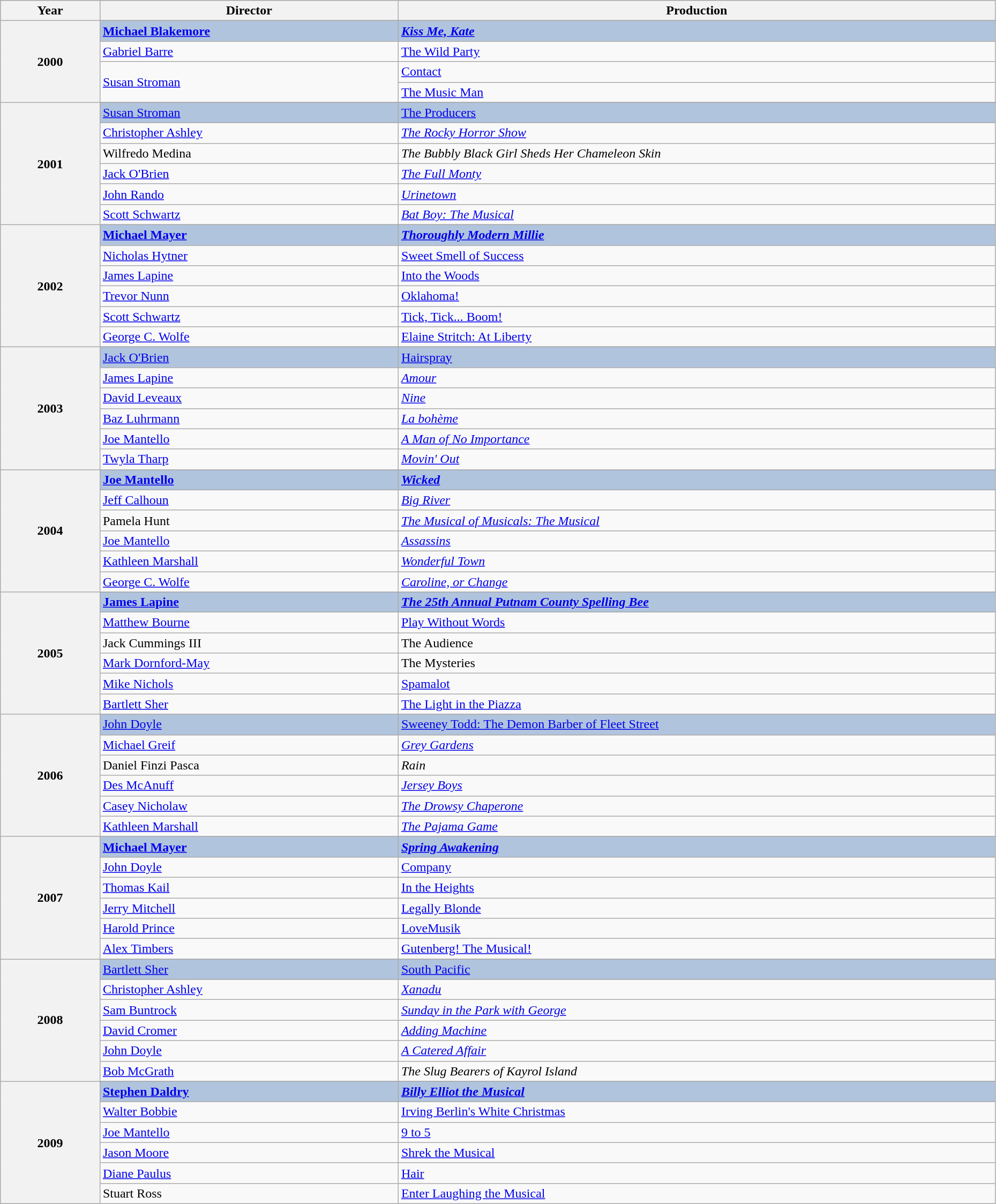<table class="wikitable" style="width:98%;">
<tr style="background:#bebebe;">
<th style="width:10%;">Year</th>
<th style="width:30%;">Director</th>
<th style="width:60%;">Production</th>
</tr>
<tr>
<th rowspan="5" align="center">2000</th>
</tr>
<tr style="background:#B0C4DE">
<td><strong><a href='#'>Michael Blakemore</a></strong></td>
<td><strong><em><a href='#'>Kiss Me, Kate</a><em> <strong></td>
</tr>
<tr>
<td><a href='#'>Gabriel Barre</a></td>
<td></em><a href='#'>The Wild Party</a><em></td>
</tr>
<tr>
<td rowspan="2"><a href='#'>Susan Stroman</a></td>
<td></em><a href='#'>Contact</a><em></td>
</tr>
<tr>
<td></em><a href='#'>The Music Man</a><em></td>
</tr>
<tr>
<th rowspan="7" align="center">2001</th>
</tr>
<tr style="background:#B0C4DE">
<td></strong><a href='#'>Susan Stroman</a><strong></td>
<td></em></strong><a href='#'>The Producers</a></em> </strong></td>
</tr>
<tr>
<td><a href='#'>Christopher Ashley</a></td>
<td><em><a href='#'>The Rocky Horror Show</a></em></td>
</tr>
<tr>
<td>Wilfredo Medina</td>
<td><em>The Bubbly Black Girl Sheds Her Chameleon Skin</em></td>
</tr>
<tr>
<td><a href='#'>Jack O'Brien</a></td>
<td><em><a href='#'>The Full Monty</a></em></td>
</tr>
<tr>
<td><a href='#'>John Rando</a></td>
<td><em><a href='#'>Urinetown</a></em></td>
</tr>
<tr>
<td><a href='#'>Scott Schwartz</a></td>
<td><em><a href='#'>Bat Boy: The Musical</a></em></td>
</tr>
<tr>
<th rowspan="7" align="center">2002</th>
</tr>
<tr style="background:#B0C4DE">
<td><strong><a href='#'>Michael Mayer</a></strong></td>
<td><strong><em><a href='#'>Thoroughly Modern Millie</a><em> <strong></td>
</tr>
<tr>
<td><a href='#'>Nicholas Hytner</a></td>
<td></em><a href='#'>Sweet Smell of Success</a><em></td>
</tr>
<tr>
<td><a href='#'>James Lapine</a></td>
<td></em><a href='#'>Into the Woods</a><em></td>
</tr>
<tr>
<td><a href='#'>Trevor Nunn</a></td>
<td></em><a href='#'>Oklahoma!</a><em></td>
</tr>
<tr>
<td><a href='#'>Scott Schwartz</a></td>
<td></em><a href='#'>Tick, Tick... Boom!</a><em></td>
</tr>
<tr>
<td><a href='#'>George C. Wolfe</a></td>
<td></em><a href='#'>Elaine Stritch: At Liberty</a><em></td>
</tr>
<tr>
<th rowspan="7" align="center">2003</th>
</tr>
<tr style="background:#B0C4DE">
<td></strong><a href='#'>Jack O'Brien</a><strong></td>
<td></em></strong><a href='#'>Hairspray</a></em> </strong></td>
</tr>
<tr>
<td><a href='#'>James Lapine</a></td>
<td><em><a href='#'>Amour</a></em></td>
</tr>
<tr>
<td><a href='#'>David Leveaux</a></td>
<td><em><a href='#'>Nine</a></em></td>
</tr>
<tr>
<td><a href='#'>Baz Luhrmann</a></td>
<td><em><a href='#'>La bohème</a></em></td>
</tr>
<tr>
<td><a href='#'>Joe Mantello</a></td>
<td><em><a href='#'>A Man of No Importance</a></em></td>
</tr>
<tr>
<td><a href='#'>Twyla Tharp</a></td>
<td><em><a href='#'>Movin' Out</a></em></td>
</tr>
<tr>
<th rowspan="7" align="center">2004</th>
</tr>
<tr style="background:#B0C4DE">
<td><strong><a href='#'>Joe Mantello</a></strong></td>
<td><strong><em><a href='#'>Wicked</a></em></strong></td>
</tr>
<tr>
<td><a href='#'>Jeff Calhoun</a></td>
<td><em><a href='#'>Big River</a></em></td>
</tr>
<tr>
<td>Pamela Hunt</td>
<td><em><a href='#'>The Musical of Musicals: The Musical</a></em></td>
</tr>
<tr>
<td><a href='#'>Joe Mantello</a></td>
<td><em><a href='#'>Assassins</a></em></td>
</tr>
<tr>
<td><a href='#'>Kathleen Marshall</a></td>
<td><em><a href='#'>Wonderful Town</a></em></td>
</tr>
<tr>
<td><a href='#'>George C. Wolfe</a></td>
<td><em><a href='#'>Caroline, or Change</a></em></td>
</tr>
<tr>
<th rowspan="7" align="center">2005</th>
</tr>
<tr style="background:#B0C4DE">
<td><strong><a href='#'>James Lapine</a></strong></td>
<td><strong><em><a href='#'>The 25th Annual Putnam County Spelling Bee</a><em> <strong></td>
</tr>
<tr>
<td><a href='#'>Matthew Bourne</a></td>
<td></em><a href='#'>Play Without Words</a><em></td>
</tr>
<tr>
<td>Jack Cummings III</td>
<td></em>The Audience<em></td>
</tr>
<tr>
<td><a href='#'>Mark Dornford-May</a></td>
<td></em>The Mysteries<em></td>
</tr>
<tr>
<td><a href='#'>Mike Nichols</a></td>
<td></em><a href='#'>Spamalot</a><em></td>
</tr>
<tr>
<td><a href='#'>Bartlett Sher</a></td>
<td></em><a href='#'>The Light in the Piazza</a><em></td>
</tr>
<tr>
<th rowspan="7" align="center">2006</th>
</tr>
<tr style="background:#B0C4DE">
<td></strong><a href='#'>John Doyle</a><strong></td>
<td></em></strong><a href='#'>Sweeney Todd: The Demon Barber of Fleet Street</a></em> </strong></td>
</tr>
<tr>
<td><a href='#'>Michael Greif</a></td>
<td><em><a href='#'>Grey Gardens</a></em></td>
</tr>
<tr>
<td>Daniel Finzi Pasca</td>
<td><em>Rain</em></td>
</tr>
<tr>
<td><a href='#'>Des McAnuff</a></td>
<td><em><a href='#'>Jersey Boys</a></em></td>
</tr>
<tr>
<td><a href='#'>Casey Nicholaw</a></td>
<td><em><a href='#'>The Drowsy Chaperone</a></em></td>
</tr>
<tr>
<td><a href='#'>Kathleen Marshall</a></td>
<td><em><a href='#'>The Pajama Game</a></em></td>
</tr>
<tr>
<th rowspan="7" align="center">2007</th>
</tr>
<tr style="background:#B0C4DE">
<td><strong><a href='#'>Michael Mayer</a></strong></td>
<td><strong><em><a href='#'>Spring Awakening</a><em> <strong></td>
</tr>
<tr>
<td><a href='#'>John Doyle</a></td>
<td></em><a href='#'>Company</a><em></td>
</tr>
<tr>
<td><a href='#'>Thomas Kail</a></td>
<td></em><a href='#'>In the Heights</a><em></td>
</tr>
<tr>
<td><a href='#'>Jerry Mitchell</a></td>
<td></em><a href='#'>Legally Blonde</a><em></td>
</tr>
<tr>
<td><a href='#'>Harold Prince</a></td>
<td></em><a href='#'>LoveMusik</a><em></td>
</tr>
<tr>
<td><a href='#'>Alex Timbers</a></td>
<td></em><a href='#'>Gutenberg! The Musical!</a><em></td>
</tr>
<tr>
<th rowspan="7" align="center">2008</th>
</tr>
<tr style="background:#B0C4DE">
<td></strong><a href='#'>Bartlett Sher</a><strong></td>
<td></em></strong><a href='#'>South Pacific</a></em> </strong></td>
</tr>
<tr>
<td><a href='#'>Christopher Ashley</a></td>
<td><em><a href='#'>Xanadu</a></em></td>
</tr>
<tr>
<td><a href='#'>Sam Buntrock</a></td>
<td><em><a href='#'>Sunday in the Park with George</a></em></td>
</tr>
<tr>
<td><a href='#'>David Cromer</a></td>
<td><em><a href='#'>Adding Machine</a></em></td>
</tr>
<tr>
<td><a href='#'>John Doyle</a></td>
<td><em><a href='#'>A Catered Affair</a></em></td>
</tr>
<tr>
<td><a href='#'>Bob McGrath</a></td>
<td><em>The Slug Bearers of Kayrol Island</em></td>
</tr>
<tr>
<th rowspan="7" align="center">2009</th>
</tr>
<tr style="background:#B0C4DE">
<td><strong><a href='#'>Stephen Daldry</a></strong></td>
<td><strong><em><a href='#'>Billy Elliot the Musical</a><em> <strong></td>
</tr>
<tr>
<td><a href='#'>Walter Bobbie</a></td>
<td></em><a href='#'>Irving Berlin's White Christmas</a><em></td>
</tr>
<tr>
<td><a href='#'>Joe Mantello</a></td>
<td></em><a href='#'>9 to 5</a><em></td>
</tr>
<tr>
<td><a href='#'>Jason Moore</a></td>
<td></em><a href='#'>Shrek the Musical</a><em></td>
</tr>
<tr>
<td><a href='#'>Diane Paulus</a></td>
<td></em><a href='#'>Hair</a><em></td>
</tr>
<tr>
<td>Stuart Ross</td>
<td></em><a href='#'>Enter Laughing the Musical</a><em></td>
</tr>
</table>
